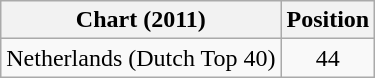<table class="wikitable">
<tr>
<th>Chart (2011)</th>
<th>Position</th>
</tr>
<tr>
<td>Netherlands (Dutch Top 40)</td>
<td align="center">44</td>
</tr>
</table>
